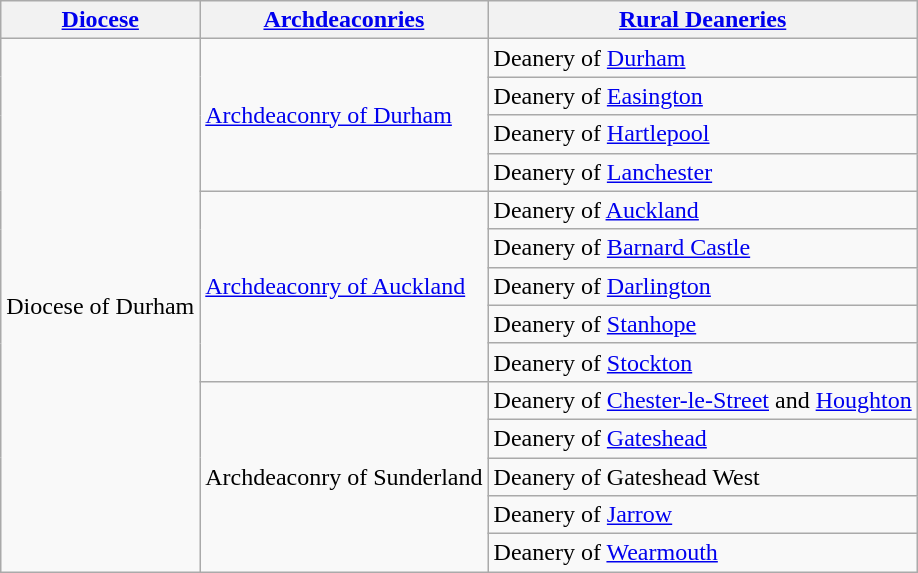<table class="wikitable sortable">
<tr>
<th><a href='#'>Diocese</a></th>
<th><a href='#'>Archdeaconries</a></th>
<th><a href='#'>Rural Deaneries</a></th>
</tr>
<tr>
<td rowspan="14">Diocese of Durham</td>
<td rowspan="4"><a href='#'>Archdeaconry of Durham</a></td>
<td>Deanery of <a href='#'>Durham</a></td>
</tr>
<tr>
<td>Deanery of <a href='#'>Easington</a></td>
</tr>
<tr>
<td>Deanery of <a href='#'>Hartlepool</a></td>
</tr>
<tr>
<td>Deanery of <a href='#'>Lanchester</a></td>
</tr>
<tr>
<td rowspan="5"><a href='#'>Archdeaconry of Auckland</a></td>
<td>Deanery of <a href='#'>Auckland</a></td>
</tr>
<tr>
<td>Deanery of <a href='#'>Barnard Castle</a></td>
</tr>
<tr>
<td>Deanery of <a href='#'>Darlington</a></td>
</tr>
<tr>
<td>Deanery of <a href='#'>Stanhope</a></td>
</tr>
<tr>
<td>Deanery of <a href='#'>Stockton</a></td>
</tr>
<tr>
<td rowspan="5">Archdeaconry of Sunderland</td>
<td>Deanery of <a href='#'>Chester-le-Street</a> and <a href='#'>Houghton</a></td>
</tr>
<tr>
<td>Deanery of <a href='#'>Gateshead</a></td>
</tr>
<tr>
<td>Deanery of Gateshead West</td>
</tr>
<tr>
<td>Deanery of <a href='#'>Jarrow</a></td>
</tr>
<tr>
<td>Deanery of <a href='#'>Wearmouth</a></td>
</tr>
</table>
